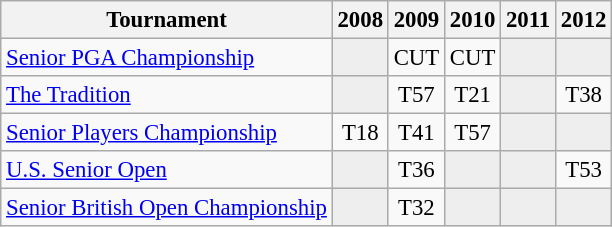<table class="wikitable" style="font-size:95%;">
<tr>
<th>Tournament</th>
<th>2008</th>
<th>2009</th>
<th>2010</th>
<th>2011</th>
<th>2012</th>
</tr>
<tr>
<td><a href='#'>Senior PGA Championship</a></td>
<td style="background:#eeeeee;"></td>
<td align="center">CUT</td>
<td align="center">CUT</td>
<td style="background:#eeeeee;"></td>
<td style="background:#eeeeee;"></td>
</tr>
<tr>
<td><a href='#'>The Tradition</a></td>
<td style="background:#eeeeee;"></td>
<td align="center">T57</td>
<td align="center">T21</td>
<td style="background:#eeeeee;"></td>
<td align="center">T38</td>
</tr>
<tr>
<td><a href='#'>Senior Players Championship</a></td>
<td align="center">T18</td>
<td align="center">T41</td>
<td align="center">T57</td>
<td style="background:#eeeeee;"></td>
<td style="background:#eeeeee;"></td>
</tr>
<tr>
<td><a href='#'>U.S. Senior Open</a></td>
<td style="background:#eeeeee;"></td>
<td align="center">T36</td>
<td style="background:#eeeeee;"></td>
<td style="background:#eeeeee;"></td>
<td align="center">T53</td>
</tr>
<tr>
<td><a href='#'>Senior British Open Championship</a></td>
<td style="background:#eeeeee;"></td>
<td align="center">T32</td>
<td style="background:#eeeeee;"></td>
<td style="background:#eeeeee;"></td>
<td style="background:#eeeeee;"></td>
</tr>
</table>
